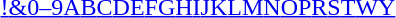<table id="toc" class="toc" summary="Class">
<tr>
<th></th>
</tr>
<tr>
<td style="text-align:center;"><a href='#'>!</a><a href='#'>&</a><a href='#'>0–9</a><a href='#'>A</a><a href='#'>B</a><a href='#'>C</a><a href='#'>D</a><a href='#'>E</a><a href='#'>F</a><a href='#'>G</a><a href='#'>H</a><a href='#'>I</a><a href='#'>J</a><a href='#'>K</a><a href='#'>L</a><a href='#'>M</a><a href='#'>N</a><a href='#'>O</a><a href='#'>P</a><a href='#'>R</a><a href='#'>S</a><a href='#'>T</a><a href='#'>W</a><a href='#'>Y</a></td>
</tr>
</table>
